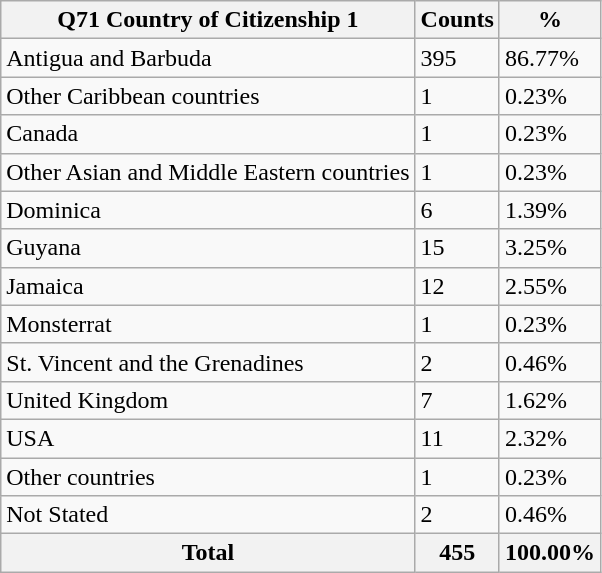<table class="wikitable sortable">
<tr>
<th>Q71 Country of Citizenship 1</th>
<th>Counts</th>
<th>%</th>
</tr>
<tr>
<td>Antigua and Barbuda</td>
<td>395</td>
<td>86.77%</td>
</tr>
<tr>
<td>Other Caribbean countries</td>
<td>1</td>
<td>0.23%</td>
</tr>
<tr>
<td>Canada</td>
<td>1</td>
<td>0.23%</td>
</tr>
<tr>
<td>Other Asian and Middle Eastern countries</td>
<td>1</td>
<td>0.23%</td>
</tr>
<tr>
<td>Dominica</td>
<td>6</td>
<td>1.39%</td>
</tr>
<tr>
<td>Guyana</td>
<td>15</td>
<td>3.25%</td>
</tr>
<tr>
<td>Jamaica</td>
<td>12</td>
<td>2.55%</td>
</tr>
<tr>
<td>Monsterrat</td>
<td>1</td>
<td>0.23%</td>
</tr>
<tr>
<td>St. Vincent and the Grenadines</td>
<td>2</td>
<td>0.46%</td>
</tr>
<tr>
<td>United Kingdom</td>
<td>7</td>
<td>1.62%</td>
</tr>
<tr>
<td>USA</td>
<td>11</td>
<td>2.32%</td>
</tr>
<tr>
<td>Other countries</td>
<td>1</td>
<td>0.23%</td>
</tr>
<tr>
<td>Not Stated</td>
<td>2</td>
<td>0.46%</td>
</tr>
<tr>
<th>Total</th>
<th>455</th>
<th>100.00%</th>
</tr>
</table>
